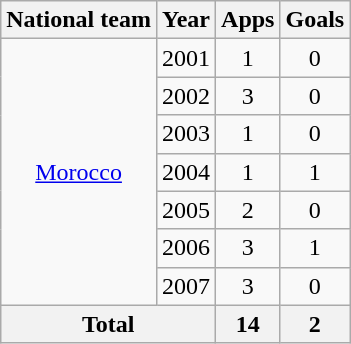<table class="wikitable" style="text-align:center">
<tr>
<th>National team</th>
<th>Year</th>
<th>Apps</th>
<th>Goals</th>
</tr>
<tr>
<td rowspan="7"><a href='#'>Morocco</a></td>
<td>2001</td>
<td>1</td>
<td>0</td>
</tr>
<tr>
<td>2002</td>
<td>3</td>
<td>0</td>
</tr>
<tr>
<td>2003</td>
<td>1</td>
<td>0</td>
</tr>
<tr>
<td>2004</td>
<td>1</td>
<td>1</td>
</tr>
<tr>
<td>2005</td>
<td>2</td>
<td>0</td>
</tr>
<tr>
<td>2006</td>
<td>3</td>
<td>1</td>
</tr>
<tr>
<td>2007</td>
<td>3</td>
<td>0</td>
</tr>
<tr>
<th colspan="2">Total</th>
<th>14</th>
<th>2</th>
</tr>
</table>
